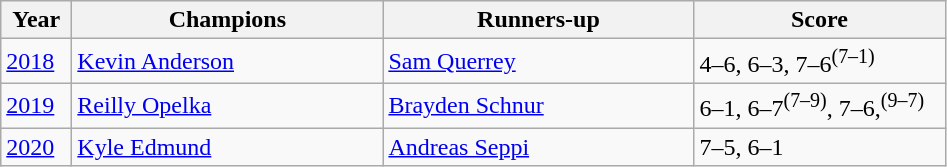<table class="wikitable">
<tr>
<th style="width:40px">Year</th>
<th style="width:200px">Champions</th>
<th style="width:200px">Runners-up</th>
<th style="width:160px" class="unsortable">Score</th>
</tr>
<tr>
<td><a href='#'>2018</a></td>
<td> <a href='#'>Kevin Anderson</a></td>
<td> <a href='#'>Sam Querrey</a></td>
<td>4–6, 6–3, 7–6<sup>(7–1)</sup></td>
</tr>
<tr>
<td><a href='#'>2019</a></td>
<td> <a href='#'>Reilly Opelka</a></td>
<td> <a href='#'>Brayden Schnur</a></td>
<td>6–1, 6–7<sup>(7–9)</sup>, 7–6,<sup>(9–7)</sup></td>
</tr>
<tr>
<td><a href='#'>2020</a></td>
<td> <a href='#'>Kyle Edmund</a></td>
<td> <a href='#'>Andreas Seppi</a></td>
<td>7–5, 6–1</td>
</tr>
</table>
